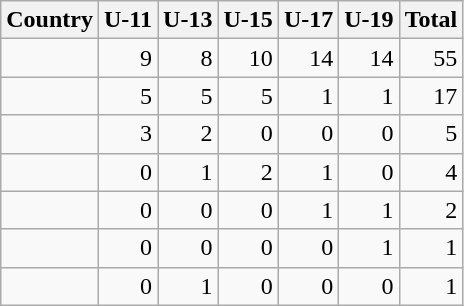<table class="sortable wikitable">
<tr>
<th>Country</th>
<th>U-11</th>
<th>U-13</th>
<th>U-15</th>
<th>U-17</th>
<th>U-19</th>
<th>Total</th>
</tr>
<tr>
<td></td>
<td align="right">9</td>
<td align="right">8</td>
<td align="right">10</td>
<td align="right">14</td>
<td align="right">14</td>
<td align="right">55</td>
</tr>
<tr>
<td></td>
<td align="right">5</td>
<td align="right">5</td>
<td align="right">5</td>
<td align="right">1</td>
<td align="right">1</td>
<td align="right">17</td>
</tr>
<tr>
<td></td>
<td align="right">3</td>
<td align="right">2</td>
<td align="right">0</td>
<td align="right">0</td>
<td align="right">0</td>
<td align="right">5</td>
</tr>
<tr>
<td></td>
<td align="right">0</td>
<td align="right">1</td>
<td align="right">2</td>
<td align="right">1</td>
<td align="right">0</td>
<td align="right">4</td>
</tr>
<tr>
<td></td>
<td align="right">0</td>
<td align="right">0</td>
<td align="right">0</td>
<td align="right">1</td>
<td align="right">1</td>
<td align="right">2</td>
</tr>
<tr>
<td></td>
<td align="right">0</td>
<td align="right">0</td>
<td align="right">0</td>
<td align="right">0</td>
<td align="right">1</td>
<td align="right">1</td>
</tr>
<tr>
<td></td>
<td align="right">0</td>
<td align="right">1</td>
<td align="right">0</td>
<td align="right">0</td>
<td align="right">0</td>
<td align="right">1</td>
</tr>
</table>
